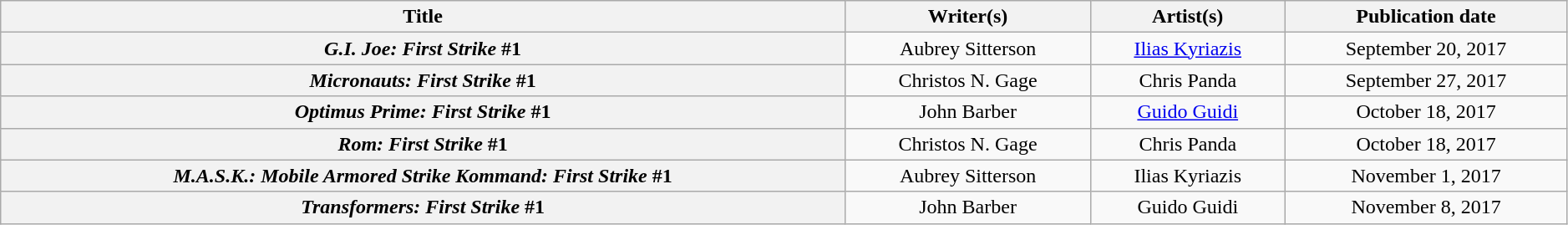<table class="wikitable sortable" style="text-align:center;" width=99%>
<tr>
<th>Title</th>
<th>Writer(s)</th>
<th>Artist(s)</th>
<th>Publication date</th>
</tr>
<tr>
<th><em>G.I. Joe: First Strike</em> #1</th>
<td>Aubrey Sitterson</td>
<td><a href='#'>Ilias Kyriazis</a></td>
<td>September 20, 2017</td>
</tr>
<tr>
<th><em>Micronauts: First Strike</em> #1</th>
<td>Christos N. Gage</td>
<td>Chris Panda</td>
<td>September 27, 2017</td>
</tr>
<tr>
<th><em>Optimus Prime: First Strike</em> #1</th>
<td>John Barber</td>
<td><a href='#'>Guido Guidi</a></td>
<td>October 18, 2017</td>
</tr>
<tr>
<th><em>Rom: First Strike</em> #1</th>
<td>Christos N. Gage</td>
<td>Chris Panda</td>
<td>October 18, 2017</td>
</tr>
<tr>
<th><em>M.A.S.K.: Mobile Armored Strike Kommand: First Strike</em> #1</th>
<td>Aubrey Sitterson</td>
<td>Ilias Kyriazis</td>
<td>November 1, 2017</td>
</tr>
<tr>
<th><em>Transformers: First Strike</em> #1</th>
<td>John Barber</td>
<td>Guido Guidi</td>
<td>November 8, 2017</td>
</tr>
</table>
